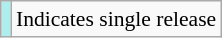<table class="wikitable" style="font-size:90%;">
<tr>
<td style="background-color:#AFEEEE"></td>
<td>Indicates single release</td>
</tr>
</table>
